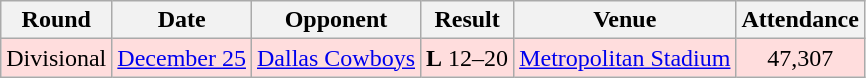<table class="wikitable" style="text-align:center">
<tr>
<th>Round</th>
<th>Date</th>
<th>Opponent</th>
<th>Result</th>
<th>Venue</th>
<th>Attendance</th>
</tr>
<tr bgcolor="#ffdddd">
<td>Divisional</td>
<td><a href='#'>December 25</a></td>
<td><a href='#'>Dallas Cowboys</a></td>
<td><strong>L</strong> 12–20</td>
<td><a href='#'>Metropolitan Stadium</a></td>
<td>47,307</td>
</tr>
</table>
